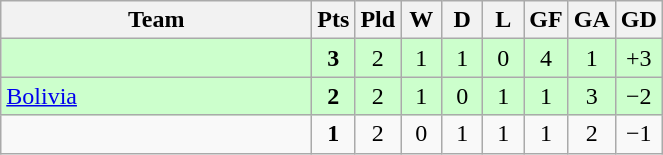<table class=wikitable style=text-align:center>
<tr>
<th width=200>Team</th>
<th width=20>Pts</th>
<th width=20>Pld</th>
<th width=20>W</th>
<th width=20>D</th>
<th width=20>L</th>
<th width=20>GF</th>
<th width=20>GA</th>
<th width=20>GD</th>
</tr>
<tr style="background:#ccffcc;">
<td align=left></td>
<td><strong>3</strong></td>
<td>2</td>
<td>1</td>
<td>1</td>
<td>0</td>
<td>4</td>
<td>1</td>
<td>+3</td>
</tr>
<tr style="background:#ccffcc;">
<td align=left> <a href='#'>Bolivia</a></td>
<td><strong>2</strong></td>
<td>2</td>
<td>1</td>
<td>0</td>
<td>1</td>
<td>1</td>
<td>3</td>
<td>−2</td>
</tr>
<tr>
<td align=left></td>
<td><strong>1</strong></td>
<td>2</td>
<td>0</td>
<td>1</td>
<td>1</td>
<td>1</td>
<td>2</td>
<td>−1</td>
</tr>
</table>
